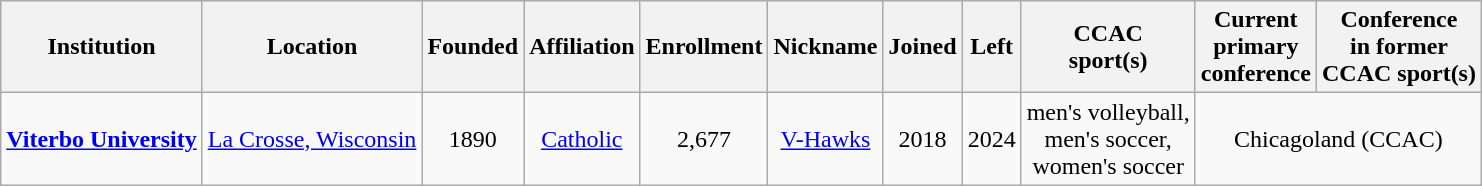<table class="wikitable sortable" style="text-align:center">
<tr>
<th>Institution</th>
<th>Location</th>
<th>Founded</th>
<th>Affiliation</th>
<th>Enrollment</th>
<th>Nickname</th>
<th>Joined</th>
<th>Left</th>
<th>CCAC<br>sport(s)</th>
<th>Current<br>primary<br>conference</th>
<th>Conference<br>in former<br>CCAC sport(s)</th>
</tr>
<tr>
<td><strong><a href='#'>Viterbo University</a></strong></td>
<td><a href='#'>La Crosse, Wisconsin</a></td>
<td>1890</td>
<td><a href='#'>Catholic</a><br></td>
<td>2,677</td>
<td><a href='#'>V-Hawks</a></td>
<td>2018</td>
<td>2024</td>
<td>men's volleyball,<br>men's soccer,<br>women's soccer</td>
<td colspan=2>Chicagoland (CCAC)</td>
</tr>
</table>
